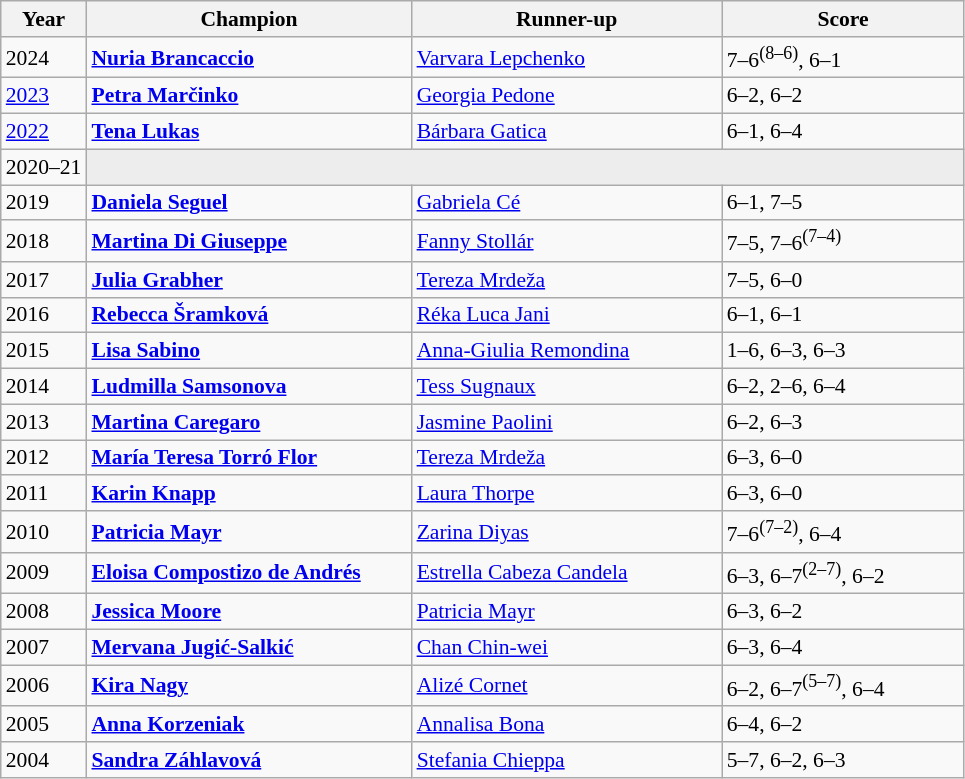<table class="wikitable" style="font-size:90%">
<tr>
<th>Year</th>
<th width="210">Champion</th>
<th width="200">Runner-up</th>
<th width="155">Score</th>
</tr>
<tr>
<td>2024</td>
<td> <strong><a href='#'>Nuria Brancaccio</a></strong></td>
<td> <a href='#'>Varvara Lepchenko</a></td>
<td>7–6<sup>(8–6)</sup>, 6–1</td>
</tr>
<tr>
<td><a href='#'>2023</a></td>
<td> <strong><a href='#'>Petra Marčinko</a></strong></td>
<td> <a href='#'>Georgia Pedone</a></td>
<td>6–2, 6–2</td>
</tr>
<tr>
<td><a href='#'>2022</a></td>
<td> <strong><a href='#'>Tena Lukas</a></strong></td>
<td> <a href='#'>Bárbara Gatica</a></td>
<td>6–1, 6–4</td>
</tr>
<tr>
<td>2020–21</td>
<td colspan=3 bgcolor="#ededed"></td>
</tr>
<tr>
<td>2019</td>
<td> <strong><a href='#'>Daniela Seguel</a></strong></td>
<td> <a href='#'>Gabriela Cé</a></td>
<td>6–1, 7–5</td>
</tr>
<tr>
<td>2018</td>
<td> <strong><a href='#'>Martina Di Giuseppe</a></strong></td>
<td> <a href='#'>Fanny Stollár</a></td>
<td>7–5, 7–6<sup>(7–4)</sup></td>
</tr>
<tr>
<td>2017</td>
<td> <strong><a href='#'>Julia Grabher</a></strong></td>
<td> <a href='#'>Tereza Mrdeža</a></td>
<td>7–5, 6–0</td>
</tr>
<tr>
<td>2016</td>
<td> <strong><a href='#'>Rebecca Šramková</a></strong></td>
<td> <a href='#'>Réka Luca Jani</a></td>
<td>6–1, 6–1</td>
</tr>
<tr>
<td>2015</td>
<td> <strong><a href='#'>Lisa Sabino</a></strong></td>
<td> <a href='#'>Anna-Giulia Remondina</a></td>
<td>1–6, 6–3, 6–3</td>
</tr>
<tr>
<td>2014</td>
<td> <strong><a href='#'>Ludmilla Samsonova</a></strong></td>
<td> <a href='#'>Tess Sugnaux</a></td>
<td>6–2, 2–6, 6–4</td>
</tr>
<tr>
<td>2013</td>
<td> <strong><a href='#'>Martina Caregaro</a></strong></td>
<td> <a href='#'>Jasmine Paolini</a></td>
<td>6–2, 6–3</td>
</tr>
<tr>
<td>2012</td>
<td> <strong><a href='#'>María Teresa Torró Flor</a></strong></td>
<td> <a href='#'>Tereza Mrdeža</a></td>
<td>6–3, 6–0</td>
</tr>
<tr>
<td>2011</td>
<td> <strong><a href='#'>Karin Knapp</a></strong></td>
<td> <a href='#'>Laura Thorpe</a></td>
<td>6–3, 6–0</td>
</tr>
<tr>
<td>2010</td>
<td> <strong><a href='#'>Patricia Mayr</a></strong></td>
<td> <a href='#'>Zarina Diyas</a></td>
<td>7–6<sup>(7–2)</sup>, 6–4</td>
</tr>
<tr>
<td>2009</td>
<td> <strong><a href='#'>Eloisa Compostizo de Andrés</a></strong></td>
<td> <a href='#'>Estrella Cabeza Candela</a></td>
<td>6–3, 6–7<sup>(2–7)</sup>, 6–2</td>
</tr>
<tr>
<td>2008</td>
<td> <strong><a href='#'>Jessica Moore</a></strong></td>
<td> <a href='#'>Patricia Mayr</a></td>
<td>6–3, 6–2</td>
</tr>
<tr>
<td>2007</td>
<td> <strong><a href='#'>Mervana Jugić-Salkić</a></strong></td>
<td> <a href='#'>Chan Chin-wei</a></td>
<td>6–3, 6–4</td>
</tr>
<tr>
<td>2006</td>
<td> <strong><a href='#'>Kira Nagy</a></strong></td>
<td> <a href='#'>Alizé Cornet</a></td>
<td>6–2, 6–7<sup>(5–7)</sup>, 6–4</td>
</tr>
<tr>
<td>2005</td>
<td> <strong><a href='#'>Anna Korzeniak</a></strong></td>
<td> <a href='#'>Annalisa Bona</a></td>
<td>6–4, 6–2</td>
</tr>
<tr>
<td>2004</td>
<td> <strong><a href='#'>Sandra Záhlavová</a></strong></td>
<td> <a href='#'>Stefania Chieppa</a></td>
<td>5–7, 6–2, 6–3</td>
</tr>
</table>
